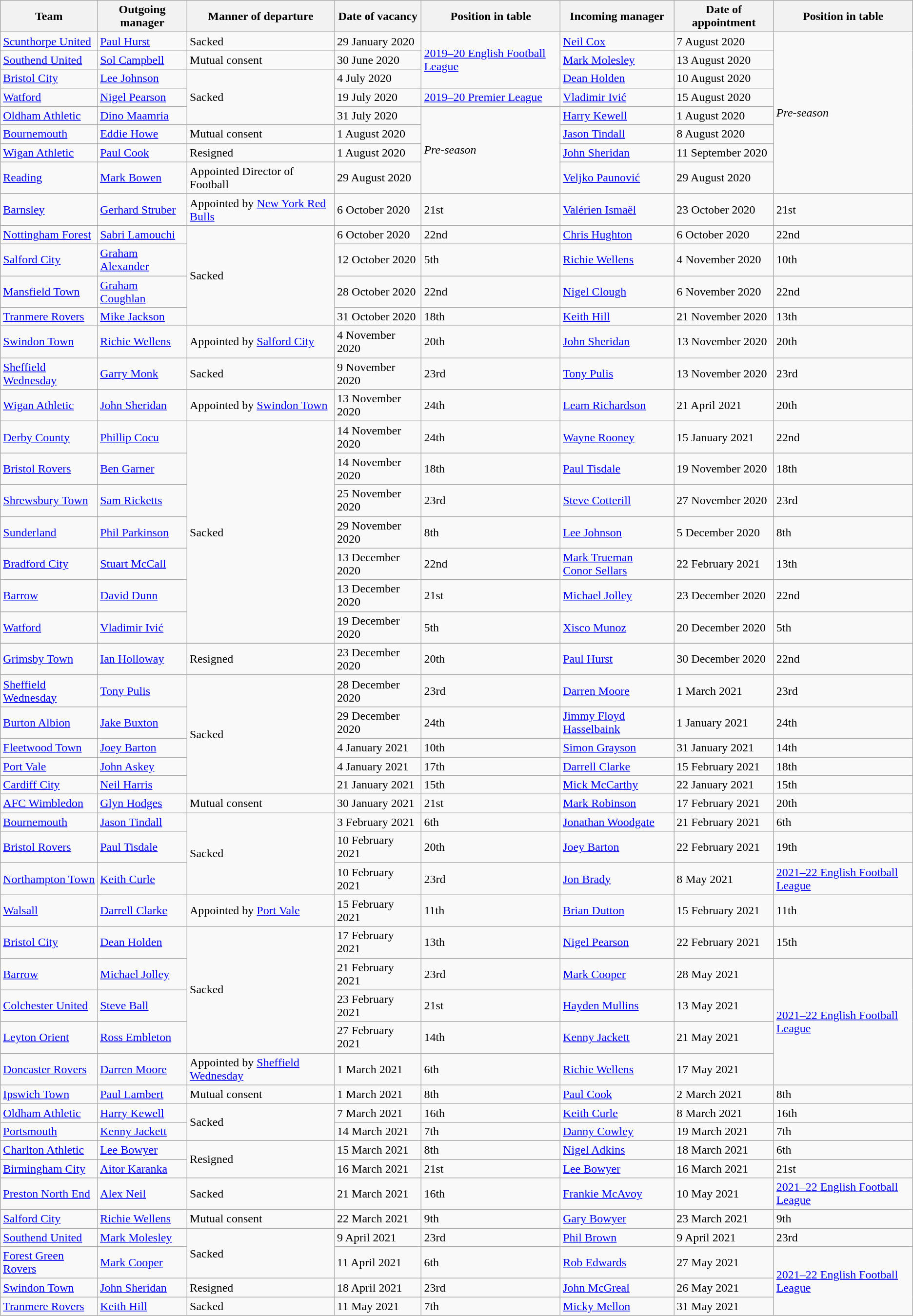<table class="wikitable sortable">
<tr>
<th scope="col">Team</th>
<th scope="col">Outgoing manager</th>
<th scope="col">Manner of departure</th>
<th scope="col">Date of vacancy</th>
<th scope="col">Position in table</th>
<th scope="col">Incoming manager</th>
<th scope="col">Date of appointment</th>
<th scope="col">Position in table</th>
</tr>
<tr>
<td><a href='#'>Scunthorpe United</a></td>
<td> <a href='#'>Paul Hurst</a></td>
<td>Sacked</td>
<td>29 January 2020</td>
<td rowspan=3><a href='#'>2019–20 English Football League</a></td>
<td> <a href='#'>Neil Cox</a></td>
<td>7 August 2020</td>
<td rowspan=8><em>Pre-season</em></td>
</tr>
<tr>
<td><a href='#'>Southend United</a></td>
<td> <a href='#'>Sol Campbell</a></td>
<td>Mutual consent</td>
<td>30 June 2020</td>
<td> <a href='#'>Mark Molesley</a></td>
<td>13 August 2020</td>
</tr>
<tr>
<td><a href='#'>Bristol City</a></td>
<td> <a href='#'>Lee Johnson</a></td>
<td rowspan=3>Sacked</td>
<td>4 July 2020</td>
<td> <a href='#'>Dean Holden</a></td>
<td>10 August 2020</td>
</tr>
<tr>
<td><a href='#'>Watford</a></td>
<td> <a href='#'>Nigel Pearson</a></td>
<td>19 July 2020</td>
<td><a href='#'>2019–20 Premier League</a></td>
<td> <a href='#'>Vladimir Ivić</a></td>
<td>15 August 2020</td>
</tr>
<tr>
<td><a href='#'>Oldham Athletic</a></td>
<td> <a href='#'>Dino Maamria</a></td>
<td>31 July 2020</td>
<td rowspan=4><em>Pre-season</em></td>
<td> <a href='#'>Harry Kewell</a></td>
<td>1 August 2020</td>
</tr>
<tr>
<td><a href='#'>Bournemouth</a></td>
<td> <a href='#'>Eddie Howe</a></td>
<td>Mutual consent</td>
<td>1 August 2020</td>
<td> <a href='#'>Jason Tindall</a></td>
<td>8 August 2020</td>
</tr>
<tr>
<td><a href='#'>Wigan Athletic</a></td>
<td> <a href='#'>Paul Cook</a></td>
<td>Resigned</td>
<td>1 August 2020</td>
<td> <a href='#'>John Sheridan</a></td>
<td>11 September 2020</td>
</tr>
<tr>
<td><a href='#'>Reading</a></td>
<td> <a href='#'>Mark Bowen</a></td>
<td>Appointed Director of Football</td>
<td>29 August 2020</td>
<td> <a href='#'>Veljko Paunović</a></td>
<td>29 August 2020</td>
</tr>
<tr>
<td><a href='#'>Barnsley</a></td>
<td> <a href='#'>Gerhard Struber</a></td>
<td>Appointed by <a href='#'>New York Red Bulls</a></td>
<td>6 October 2020</td>
<td>21st</td>
<td> <a href='#'>Valérien Ismaël</a></td>
<td>23 October 2020</td>
<td>21st</td>
</tr>
<tr>
<td><a href='#'>Nottingham Forest</a></td>
<td> <a href='#'>Sabri Lamouchi</a></td>
<td rowspan=4>Sacked</td>
<td>6 October 2020</td>
<td>22nd</td>
<td> <a href='#'>Chris Hughton</a></td>
<td>6 October 2020</td>
<td>22nd</td>
</tr>
<tr>
<td><a href='#'>Salford City</a></td>
<td> <a href='#'>Graham Alexander</a></td>
<td>12 October 2020</td>
<td>5th</td>
<td> <a href='#'>Richie Wellens</a></td>
<td>4 November 2020</td>
<td>10th</td>
</tr>
<tr>
<td><a href='#'>Mansfield Town</a></td>
<td> <a href='#'>Graham Coughlan</a></td>
<td>28 October 2020</td>
<td>22nd</td>
<td> <a href='#'>Nigel Clough</a></td>
<td>6 November 2020</td>
<td>22nd</td>
</tr>
<tr>
<td><a href='#'>Tranmere Rovers</a></td>
<td> <a href='#'>Mike Jackson</a></td>
<td>31 October 2020</td>
<td>18th</td>
<td> <a href='#'>Keith Hill</a></td>
<td>21 November 2020</td>
<td>13th</td>
</tr>
<tr>
<td><a href='#'>Swindon Town</a></td>
<td> <a href='#'>Richie Wellens</a></td>
<td>Appointed by <a href='#'>Salford City</a></td>
<td>4 November 2020</td>
<td>20th</td>
<td> <a href='#'>John Sheridan</a></td>
<td>13 November 2020</td>
<td>20th</td>
</tr>
<tr>
<td><a href='#'>Sheffield Wednesday</a></td>
<td> <a href='#'>Garry Monk</a></td>
<td>Sacked</td>
<td>9 November 2020</td>
<td>23rd</td>
<td> <a href='#'>Tony Pulis</a></td>
<td>13 November 2020</td>
<td>23rd</td>
</tr>
<tr>
<td><a href='#'>Wigan Athletic</a></td>
<td> <a href='#'>John Sheridan</a></td>
<td>Appointed by <a href='#'>Swindon Town</a></td>
<td>13 November 2020</td>
<td>24th</td>
<td> <a href='#'>Leam Richardson</a></td>
<td>21 April 2021</td>
<td>20th</td>
</tr>
<tr>
<td><a href='#'>Derby County</a></td>
<td> <a href='#'>Phillip Cocu</a></td>
<td rowspan=7>Sacked</td>
<td>14 November 2020</td>
<td>24th</td>
<td> <a href='#'>Wayne Rooney</a></td>
<td>15 January 2021</td>
<td>22nd</td>
</tr>
<tr>
<td><a href='#'>Bristol Rovers</a></td>
<td> <a href='#'>Ben Garner</a></td>
<td>14 November 2020</td>
<td>18th</td>
<td> <a href='#'>Paul Tisdale</a></td>
<td>19 November 2020</td>
<td>18th</td>
</tr>
<tr>
<td><a href='#'>Shrewsbury Town</a></td>
<td> <a href='#'>Sam Ricketts</a></td>
<td>25 November 2020</td>
<td>23rd</td>
<td> <a href='#'>Steve Cotterill</a></td>
<td>27 November 2020</td>
<td>23rd</td>
</tr>
<tr>
<td><a href='#'>Sunderland</a></td>
<td> <a href='#'>Phil Parkinson</a></td>
<td>29 November 2020</td>
<td>8th</td>
<td> <a href='#'>Lee Johnson</a></td>
<td>5 December 2020</td>
<td>8th</td>
</tr>
<tr>
<td><a href='#'>Bradford City</a></td>
<td> <a href='#'>Stuart McCall</a></td>
<td>13 December 2020</td>
<td>22nd</td>
<td> <a href='#'>Mark Trueman</a><br> <a href='#'>Conor Sellars</a></td>
<td>22 February 2021</td>
<td>13th</td>
</tr>
<tr>
<td><a href='#'>Barrow</a></td>
<td> <a href='#'>David Dunn</a></td>
<td>13 December 2020</td>
<td>21st</td>
<td> <a href='#'>Michael Jolley</a></td>
<td>23 December 2020</td>
<td>22nd</td>
</tr>
<tr>
<td><a href='#'>Watford</a></td>
<td> <a href='#'>Vladimir Ivić</a></td>
<td>19 December 2020</td>
<td>5th</td>
<td> <a href='#'>Xisco Munoz</a></td>
<td>20 December 2020</td>
<td>5th</td>
</tr>
<tr>
<td><a href='#'>Grimsby Town</a></td>
<td> <a href='#'>Ian Holloway</a></td>
<td>Resigned</td>
<td>23 December 2020</td>
<td>20th</td>
<td> <a href='#'>Paul Hurst</a></td>
<td>30 December 2020</td>
<td>22nd</td>
</tr>
<tr>
<td><a href='#'>Sheffield Wednesday</a></td>
<td> <a href='#'>Tony Pulis</a></td>
<td rowspan=5>Sacked</td>
<td>28 December 2020</td>
<td>23rd</td>
<td> <a href='#'>Darren Moore</a></td>
<td>1 March 2021</td>
<td>23rd</td>
</tr>
<tr>
<td><a href='#'>Burton Albion</a></td>
<td> <a href='#'>Jake Buxton</a></td>
<td>29 December 2020</td>
<td>24th</td>
<td> <a href='#'>Jimmy Floyd Hasselbaink</a></td>
<td>1 January 2021</td>
<td>24th</td>
</tr>
<tr>
<td><a href='#'>Fleetwood Town</a></td>
<td> <a href='#'>Joey Barton</a></td>
<td>4 January 2021</td>
<td>10th</td>
<td> <a href='#'>Simon Grayson</a></td>
<td>31 January 2021 </td>
<td>14th</td>
</tr>
<tr>
<td><a href='#'>Port Vale</a></td>
<td> <a href='#'>John Askey</a></td>
<td>4 January 2021</td>
<td>17th</td>
<td> <a href='#'>Darrell Clarke</a></td>
<td>15 February 2021</td>
<td>18th</td>
</tr>
<tr>
<td><a href='#'>Cardiff City</a></td>
<td> <a href='#'>Neil Harris</a></td>
<td>21 January 2021</td>
<td>15th</td>
<td> <a href='#'>Mick McCarthy</a></td>
<td>22 January 2021</td>
<td>15th</td>
</tr>
<tr>
<td><a href='#'>AFC Wimbledon</a></td>
<td> <a href='#'>Glyn Hodges</a></td>
<td>Mutual consent</td>
<td>30 January 2021</td>
<td>21st</td>
<td> <a href='#'>Mark Robinson</a></td>
<td>17 February 2021</td>
<td>20th</td>
</tr>
<tr>
<td><a href='#'>Bournemouth</a></td>
<td> <a href='#'>Jason Tindall</a></td>
<td rowspan=3>Sacked</td>
<td>3 February 2021</td>
<td>6th</td>
<td> <a href='#'>Jonathan Woodgate</a></td>
<td>21 February 2021</td>
<td>6th</td>
</tr>
<tr>
<td><a href='#'>Bristol Rovers</a></td>
<td> <a href='#'>Paul Tisdale</a></td>
<td>10 February 2021</td>
<td>20th</td>
<td> <a href='#'>Joey Barton</a></td>
<td>22 February 2021</td>
<td>19th</td>
</tr>
<tr>
<td><a href='#'>Northampton Town</a></td>
<td> <a href='#'>Keith Curle</a></td>
<td>10 February 2021</td>
<td>23rd</td>
<td> <a href='#'>Jon Brady</a></td>
<td>8 May 2021</td>
<td><a href='#'>2021–22 English Football League</a></td>
</tr>
<tr>
<td><a href='#'>Walsall</a></td>
<td> <a href='#'>Darrell Clarke</a></td>
<td>Appointed by <a href='#'>Port Vale</a></td>
<td>15 February 2021</td>
<td>11th</td>
<td> <a href='#'>Brian Dutton</a></td>
<td>15 February 2021</td>
<td>11th</td>
</tr>
<tr>
<td><a href='#'>Bristol City</a></td>
<td> <a href='#'>Dean Holden</a></td>
<td rowspan=4>Sacked</td>
<td>17 February 2021</td>
<td>13th</td>
<td> <a href='#'>Nigel Pearson</a></td>
<td>22 February 2021</td>
<td>15th</td>
</tr>
<tr>
<td><a href='#'>Barrow</a></td>
<td> <a href='#'>Michael Jolley</a></td>
<td>21 February 2021</td>
<td>23rd</td>
<td> <a href='#'>Mark Cooper</a></td>
<td>28 May 2021</td>
<td rowspan=4><a href='#'>2021–22 English Football League</a></td>
</tr>
<tr>
<td><a href='#'>Colchester United</a></td>
<td> <a href='#'>Steve Ball</a></td>
<td>23 February 2021</td>
<td>21st</td>
<td> <a href='#'>Hayden Mullins</a></td>
<td>13 May 2021</td>
</tr>
<tr>
<td><a href='#'>Leyton Orient</a></td>
<td> <a href='#'>Ross Embleton</a></td>
<td>27 February 2021</td>
<td>14th</td>
<td> <a href='#'>Kenny Jackett</a></td>
<td>21 May 2021</td>
</tr>
<tr>
<td><a href='#'>Doncaster Rovers</a></td>
<td> <a href='#'>Darren Moore</a></td>
<td>Appointed by <a href='#'>Sheffield Wednesday</a></td>
<td>1 March 2021</td>
<td>6th</td>
<td> <a href='#'>Richie Wellens</a></td>
<td>17 May 2021</td>
</tr>
<tr>
<td><a href='#'>Ipswich Town</a></td>
<td> <a href='#'>Paul Lambert</a></td>
<td>Mutual consent</td>
<td>1 March 2021</td>
<td>8th</td>
<td> <a href='#'>Paul Cook</a></td>
<td>2 March 2021</td>
<td>8th</td>
</tr>
<tr>
<td><a href='#'>Oldham Athletic</a></td>
<td> <a href='#'>Harry Kewell</a></td>
<td rowspan=2>Sacked</td>
<td>7 March 2021</td>
<td>16th</td>
<td> <a href='#'>Keith Curle</a></td>
<td>8 March 2021</td>
<td>16th</td>
</tr>
<tr>
<td><a href='#'>Portsmouth</a></td>
<td> <a href='#'>Kenny Jackett</a></td>
<td>14 March 2021</td>
<td>7th</td>
<td> <a href='#'>Danny Cowley</a></td>
<td>19 March 2021</td>
<td>7th</td>
</tr>
<tr>
<td><a href='#'>Charlton Athletic</a></td>
<td> <a href='#'>Lee Bowyer</a></td>
<td rowspan=2>Resigned</td>
<td>15 March 2021</td>
<td>8th</td>
<td> <a href='#'>Nigel Adkins</a></td>
<td>18 March 2021</td>
<td>6th</td>
</tr>
<tr>
<td><a href='#'>Birmingham City</a></td>
<td> <a href='#'>Aitor Karanka</a></td>
<td>16 March 2021</td>
<td>21st</td>
<td> <a href='#'>Lee Bowyer</a></td>
<td>16 March 2021</td>
<td>21st</td>
</tr>
<tr>
<td><a href='#'>Preston North End</a></td>
<td> <a href='#'>Alex Neil</a></td>
<td>Sacked</td>
<td>21 March 2021</td>
<td>16th</td>
<td> <a href='#'>Frankie McAvoy</a></td>
<td>10 May 2021</td>
<td><a href='#'>2021–22 English Football League</a></td>
</tr>
<tr>
<td><a href='#'>Salford City</a></td>
<td> <a href='#'>Richie Wellens</a></td>
<td>Mutual consent</td>
<td>22 March 2021</td>
<td>9th</td>
<td> <a href='#'>Gary Bowyer</a></td>
<td>23 March 2021</td>
<td>9th</td>
</tr>
<tr>
<td><a href='#'>Southend United</a></td>
<td> <a href='#'>Mark Molesley</a></td>
<td rowspan=2>Sacked</td>
<td>9 April 2021</td>
<td>23rd</td>
<td> <a href='#'>Phil Brown</a></td>
<td>9 April 2021</td>
<td>23rd</td>
</tr>
<tr>
<td><a href='#'>Forest Green Rovers</a></td>
<td> <a href='#'>Mark Cooper</a></td>
<td>11 April 2021</td>
<td>6th</td>
<td> <a href='#'>Rob Edwards</a></td>
<td>27 May 2021</td>
<td rowspan=3><a href='#'>2021–22 English Football League</a></td>
</tr>
<tr>
<td><a href='#'>Swindon Town</a></td>
<td> <a href='#'>John Sheridan</a></td>
<td>Resigned</td>
<td>18 April 2021</td>
<td>23rd</td>
<td> <a href='#'>John McGreal</a></td>
<td>26 May 2021</td>
</tr>
<tr>
<td><a href='#'>Tranmere Rovers</a></td>
<td> <a href='#'>Keith Hill</a></td>
<td>Sacked</td>
<td>11 May 2021</td>
<td>7th</td>
<td> <a href='#'>Micky Mellon</a></td>
<td>31 May 2021</td>
</tr>
</table>
